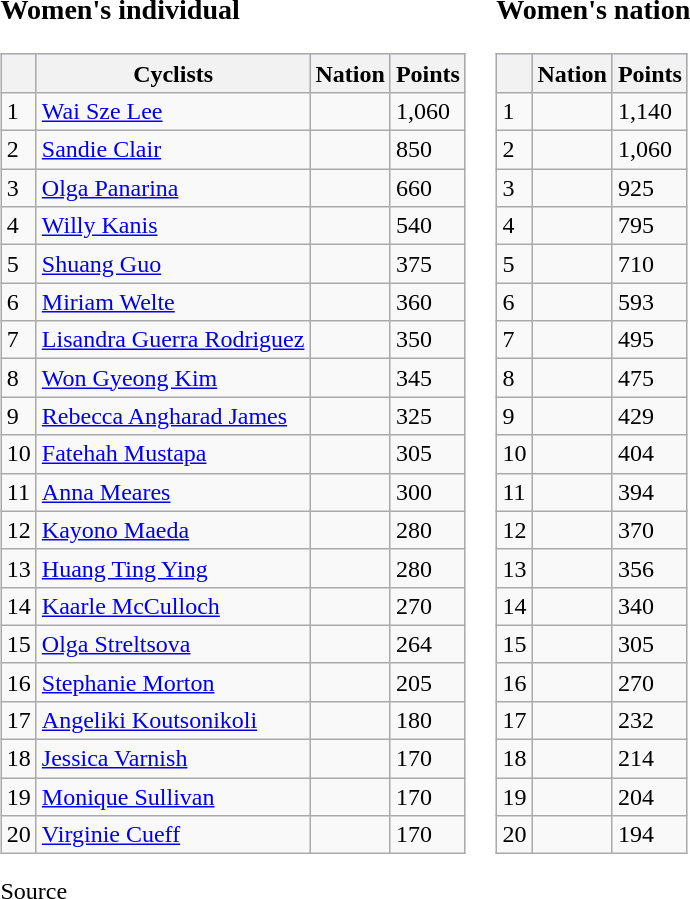<table class="vatop">
<tr valign="top">
<td><br><h3>Women's individual</h3><table class="wikitable sortable">
<tr style=background:#ccccff;>
<th></th>
<th>Cyclists</th>
<th>Nation</th>
<th>Points</th>
</tr>
<tr>
<td>1</td>
<td><a href='#'>Wai Sze Lee</a></td>
<td></td>
<td>1,060</td>
</tr>
<tr>
<td>2</td>
<td><a href='#'>Sandie Clair</a></td>
<td></td>
<td>850</td>
</tr>
<tr>
<td>3</td>
<td><a href='#'>Olga Panarina</a></td>
<td></td>
<td>660</td>
</tr>
<tr>
<td>4</td>
<td><a href='#'>Willy Kanis</a></td>
<td></td>
<td>540</td>
</tr>
<tr>
<td>5</td>
<td><a href='#'>Shuang Guo</a></td>
<td></td>
<td>375</td>
</tr>
<tr>
<td>6</td>
<td><a href='#'>Miriam Welte</a></td>
<td></td>
<td>360</td>
</tr>
<tr>
<td>7</td>
<td><a href='#'>Lisandra Guerra Rodriguez</a></td>
<td></td>
<td>350</td>
</tr>
<tr>
<td>8</td>
<td><a href='#'>Won Gyeong Kim</a></td>
<td></td>
<td>345</td>
</tr>
<tr>
<td>9</td>
<td><a href='#'>Rebecca Angharad James</a></td>
<td></td>
<td>325</td>
</tr>
<tr>
<td>10</td>
<td><a href='#'>Fatehah Mustapa</a></td>
<td></td>
<td>305</td>
</tr>
<tr>
<td>11</td>
<td><a href='#'>Anna Meares</a></td>
<td></td>
<td>300</td>
</tr>
<tr>
<td>12</td>
<td><a href='#'>Kayono Maeda</a></td>
<td></td>
<td>280</td>
</tr>
<tr>
<td>13</td>
<td><a href='#'>Huang Ting Ying</a></td>
<td></td>
<td>280</td>
</tr>
<tr>
<td>14</td>
<td><a href='#'>Kaarle McCulloch</a></td>
<td></td>
<td>270</td>
</tr>
<tr>
<td>15</td>
<td><a href='#'>Olga Streltsova</a></td>
<td></td>
<td>264</td>
</tr>
<tr>
<td>16</td>
<td><a href='#'>Stephanie Morton</a></td>
<td></td>
<td>205</td>
</tr>
<tr>
<td>17</td>
<td><a href='#'>Angeliki Koutsonikoli</a></td>
<td></td>
<td>180</td>
</tr>
<tr>
<td>18</td>
<td><a href='#'>Jessica Varnish</a></td>
<td></td>
<td>170</td>
</tr>
<tr>
<td>19</td>
<td><a href='#'>Monique Sullivan</a></td>
<td></td>
<td>170</td>
</tr>
<tr>
<td>20</td>
<td><a href='#'>Virginie Cueff</a></td>
<td></td>
<td>170</td>
</tr>
</table>
Source</td>
<td><br><h3>Women's nation</h3><table class="wikitable sortable">
<tr style=background:#ccccff;>
<th></th>
<th>Nation</th>
<th>Points</th>
</tr>
<tr>
<td>1</td>
<td></td>
<td>1,140</td>
</tr>
<tr>
<td>2</td>
<td></td>
<td>1,060</td>
</tr>
<tr>
<td>3</td>
<td></td>
<td>925</td>
</tr>
<tr>
<td>4</td>
<td></td>
<td>795</td>
</tr>
<tr>
<td>5</td>
<td></td>
<td>710</td>
</tr>
<tr>
<td>6</td>
<td></td>
<td>593</td>
</tr>
<tr>
<td>7</td>
<td></td>
<td>495</td>
</tr>
<tr>
<td>8</td>
<td></td>
<td>475</td>
</tr>
<tr>
<td>9</td>
<td></td>
<td>429</td>
</tr>
<tr>
<td>10</td>
<td></td>
<td>404</td>
</tr>
<tr>
<td>11</td>
<td></td>
<td>394</td>
</tr>
<tr>
<td>12</td>
<td></td>
<td>370</td>
</tr>
<tr>
<td>13</td>
<td></td>
<td>356</td>
</tr>
<tr>
<td>14</td>
<td></td>
<td>340</td>
</tr>
<tr>
<td>15</td>
<td></td>
<td>305</td>
</tr>
<tr>
<td>16</td>
<td></td>
<td>270</td>
</tr>
<tr>
<td>17</td>
<td></td>
<td>232</td>
</tr>
<tr>
<td>18</td>
<td></td>
<td>214</td>
</tr>
<tr>
<td>19</td>
<td></td>
<td>204</td>
</tr>
<tr>
<td>20</td>
<td></td>
<td>194</td>
</tr>
</table>
</td>
</tr>
</table>
